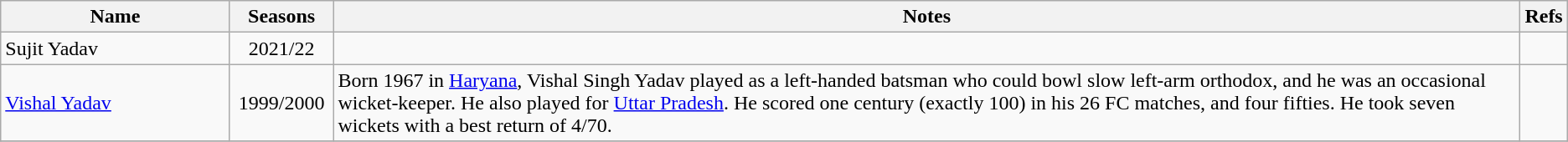<table class="wikitable">
<tr>
<th style="width:175px">Name</th>
<th style="width:75px">Seasons</th>
<th>Notes</th>
<th>Refs</th>
</tr>
<tr>
<td>Sujit Yadav</td>
<td align="center">2021/22</td>
<td></td>
<td></td>
</tr>
<tr>
<td><a href='#'>Vishal Yadav</a></td>
<td align="center">1999/2000</td>
<td>Born 1967 in <a href='#'>Haryana</a>, Vishal Singh Yadav played as a left-handed batsman who could bowl slow left-arm orthodox, and he was an occasional wicket-keeper. He also played for <a href='#'>Uttar Pradesh</a>. He scored one century (exactly 100) in his 26 FC matches, and four fifties. He took seven wickets with a best return of 4/70.</td>
<td></td>
</tr>
<tr>
</tr>
</table>
